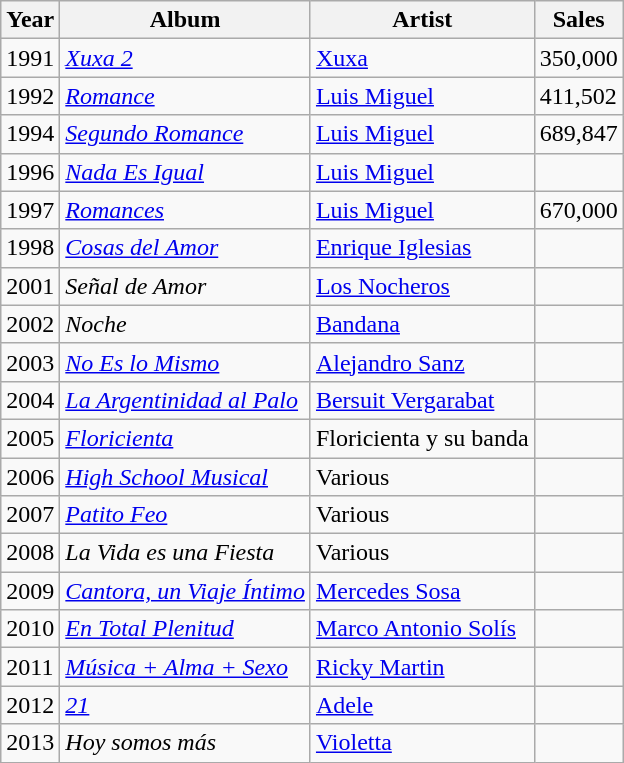<table class="wikitable">
<tr>
<th>Year</th>
<th>Album</th>
<th>Artist</th>
<th>Sales</th>
</tr>
<tr>
<td>1991</td>
<td><em><a href='#'>Xuxa 2</a></em></td>
<td><a href='#'>Xuxa</a></td>
<td>350,000</td>
</tr>
<tr>
<td>1992</td>
<td><a href='#'><em>Romance</em></a></td>
<td><a href='#'>Luis Miguel</a></td>
<td>411,502</td>
</tr>
<tr>
<td>1994</td>
<td><em><a href='#'>Segundo Romance</a></em></td>
<td><a href='#'>Luis Miguel</a></td>
<td>689,847</td>
</tr>
<tr>
<td>1996</td>
<td><em><a href='#'>Nada Es Igual</a></em></td>
<td><a href='#'>Luis Miguel</a></td>
<td></td>
</tr>
<tr>
<td>1997</td>
<td><em><a href='#'>Romances</a></em></td>
<td><a href='#'>Luis Miguel</a></td>
<td>670,000</td>
</tr>
<tr>
<td>1998</td>
<td><em><a href='#'>Cosas del Amor</a></em></td>
<td><a href='#'>Enrique Iglesias</a></td>
<td></td>
</tr>
<tr>
<td>2001</td>
<td><em>Señal de Amor</em></td>
<td><a href='#'>Los Nocheros</a></td>
<td></td>
</tr>
<tr>
<td>2002</td>
<td><em>Noche</em></td>
<td><a href='#'>Bandana</a></td>
<td></td>
</tr>
<tr>
<td>2003</td>
<td><em><a href='#'>No Es lo Mismo</a></em></td>
<td><a href='#'>Alejandro Sanz</a></td>
<td></td>
</tr>
<tr>
<td>2004</td>
<td><em><a href='#'>La Argentinidad al Palo</a></em></td>
<td><a href='#'>Bersuit Vergarabat</a></td>
<td></td>
</tr>
<tr>
<td>2005</td>
<td><em><a href='#'>Floricienta</a></em></td>
<td>Floricienta y su banda</td>
<td></td>
</tr>
<tr>
<td>2006</td>
<td><em><a href='#'>High School Musical</a></em></td>
<td>Various</td>
<td></td>
</tr>
<tr>
<td>2007</td>
<td><em><a href='#'>Patito Feo</a></em></td>
<td>Various</td>
<td></td>
</tr>
<tr>
<td>2008</td>
<td><em>La Vida es una Fiesta</em></td>
<td>Various</td>
<td></td>
</tr>
<tr>
<td>2009</td>
<td><em><a href='#'>Cantora, un Viaje Íntimo</a></em></td>
<td><a href='#'>Mercedes Sosa</a></td>
<td></td>
</tr>
<tr>
<td>2010</td>
<td><em><a href='#'>En Total Plenitud</a></em></td>
<td><a href='#'>Marco Antonio Solís</a></td>
<td></td>
</tr>
<tr>
<td>2011</td>
<td><em><a href='#'>Música + Alma + Sexo</a></em></td>
<td><a href='#'>Ricky Martin</a></td>
<td></td>
</tr>
<tr>
<td>2012</td>
<td><em><a href='#'>21</a></em></td>
<td><a href='#'>Adele</a></td>
<td></td>
</tr>
<tr>
<td>2013</td>
<td><em>Hoy somos más</em></td>
<td><a href='#'>Violetta</a></td>
<td></td>
</tr>
</table>
